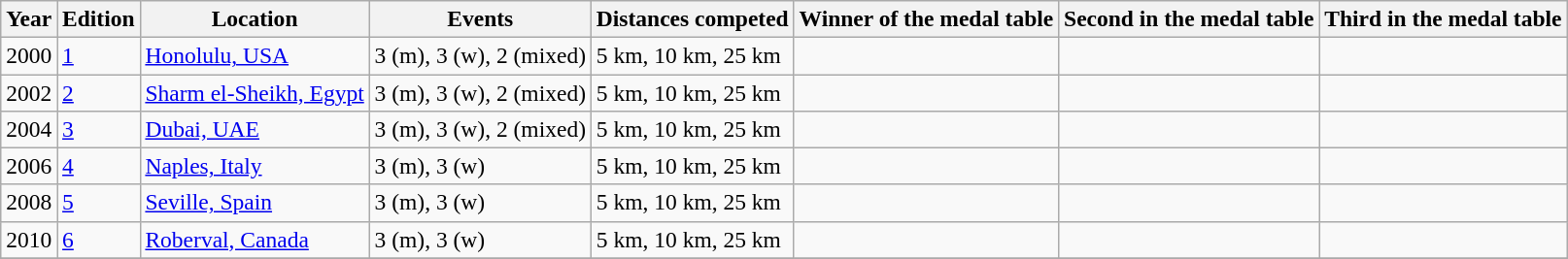<table class="wikitable" style=font-size:98%;>
<tr>
<th>Year</th>
<th>Edition</th>
<th>Location</th>
<th>Events</th>
<th>Distances competed</th>
<th>Winner of the medal table</th>
<th>Second in the medal table</th>
<th>Third in the medal table</th>
</tr>
<tr>
<td>2000</td>
<td><a href='#'>1</a></td>
<td> <a href='#'>Honolulu, USA</a></td>
<td>3 (m), 3 (w), 2 (mixed)</td>
<td>5 km, 10 km, 25 km</td>
<td></td>
<td></td>
<td></td>
</tr>
<tr>
<td>2002</td>
<td><a href='#'>2</a></td>
<td> <a href='#'>Sharm el-Sheikh, Egypt</a></td>
<td>3 (m), 3 (w), 2 (mixed)</td>
<td>5 km, 10 km, 25 km</td>
<td></td>
<td></td>
<td></td>
</tr>
<tr>
<td>2004</td>
<td><a href='#'>3</a></td>
<td> <a href='#'>Dubai, UAE</a></td>
<td>3 (m), 3 (w), 2 (mixed)</td>
<td>5 km, 10 km, 25 km</td>
<td></td>
<td></td>
<td></td>
</tr>
<tr>
<td>2006</td>
<td><a href='#'>4</a></td>
<td> <a href='#'>Naples, Italy</a></td>
<td>3 (m), 3 (w)</td>
<td>5 km, 10 km, 25 km</td>
<td></td>
<td></td>
<td></td>
</tr>
<tr>
<td>2008</td>
<td><a href='#'>5</a></td>
<td> <a href='#'>Seville, Spain</a></td>
<td>3 (m), 3 (w)</td>
<td>5 km, 10 km, 25 km</td>
<td></td>
<td></td>
<td></td>
</tr>
<tr>
<td>2010</td>
<td><a href='#'>6</a></td>
<td> <a href='#'>Roberval, Canada</a></td>
<td>3 (m), 3 (w)</td>
<td>5 km, 10 km, 25 km</td>
<td></td>
<td></td>
<td><br></td>
</tr>
<tr>
</tr>
</table>
